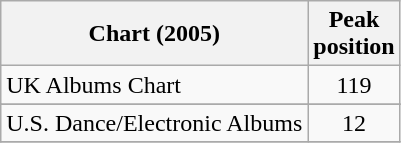<table class="wikitable sortable">
<tr>
<th>Chart (2005)</th>
<th>Peak<br>position</th>
</tr>
<tr>
<td align="left">UK Albums Chart</td>
<td style="text-align:center;">119</td>
</tr>
<tr>
</tr>
<tr>
<td align="left">U.S. Dance/Electronic Albums</td>
<td style="text-align:center;">12</td>
</tr>
<tr>
</tr>
</table>
